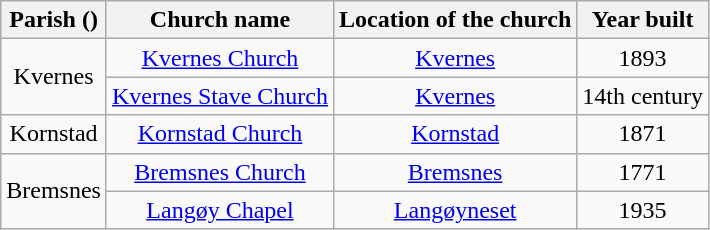<table class="wikitable" style="text-align:center">
<tr>
<th>Parish ()</th>
<th>Church name</th>
<th>Location of the church</th>
<th>Year built</th>
</tr>
<tr>
<td rowspan="2">Kvernes</td>
<td><a href='#'>Kvernes Church</a></td>
<td><a href='#'>Kvernes</a></td>
<td>1893</td>
</tr>
<tr>
<td><a href='#'>Kvernes Stave Church</a></td>
<td><a href='#'>Kvernes</a></td>
<td>14th century</td>
</tr>
<tr>
<td>Kornstad</td>
<td><a href='#'>Kornstad Church</a></td>
<td><a href='#'>Kornstad</a></td>
<td>1871</td>
</tr>
<tr>
<td rowspan="2">Bremsnes</td>
<td><a href='#'>Bremsnes Church</a></td>
<td><a href='#'>Bremsnes</a></td>
<td>1771</td>
</tr>
<tr>
<td><a href='#'>Langøy Chapel</a></td>
<td><a href='#'>Langøyneset</a></td>
<td>1935</td>
</tr>
</table>
